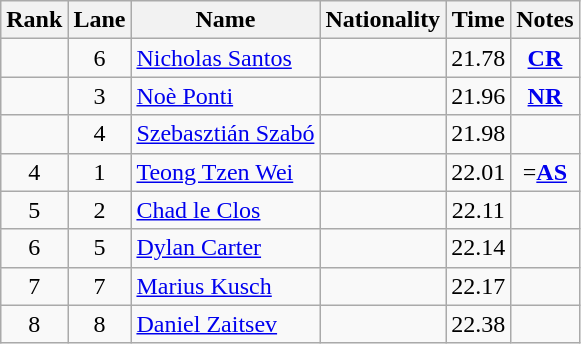<table class="wikitable sortable" style="text-align:center">
<tr>
<th>Rank</th>
<th>Lane</th>
<th>Name</th>
<th>Nationality</th>
<th>Time</th>
<th>Notes</th>
</tr>
<tr>
<td></td>
<td>6</td>
<td align=left><a href='#'>Nicholas Santos</a></td>
<td align=left></td>
<td>21.78</td>
<td><strong><a href='#'>CR</a></strong></td>
</tr>
<tr>
<td></td>
<td>3</td>
<td align=left><a href='#'>Noè Ponti</a></td>
<td align=left></td>
<td>21.96</td>
<td><strong><a href='#'>NR</a></strong></td>
</tr>
<tr>
<td></td>
<td>4</td>
<td align=left><a href='#'>Szebasztián Szabó</a></td>
<td align=left></td>
<td>21.98</td>
<td></td>
</tr>
<tr>
<td>4</td>
<td>1</td>
<td align=left><a href='#'>Teong Tzen Wei</a></td>
<td align=left></td>
<td>22.01</td>
<td>=<strong><a href='#'>AS</a></strong></td>
</tr>
<tr>
<td>5</td>
<td>2</td>
<td align=left><a href='#'>Chad le Clos</a></td>
<td align=left></td>
<td>22.11</td>
<td></td>
</tr>
<tr>
<td>6</td>
<td>5</td>
<td align=left><a href='#'>Dylan Carter</a></td>
<td align=left></td>
<td>22.14</td>
<td></td>
</tr>
<tr>
<td>7</td>
<td>7</td>
<td align=left><a href='#'>Marius Kusch</a></td>
<td align=left></td>
<td>22.17</td>
<td></td>
</tr>
<tr>
<td>8</td>
<td>8</td>
<td align=left><a href='#'>Daniel Zaitsev</a></td>
<td align=left></td>
<td>22.38</td>
<td></td>
</tr>
</table>
